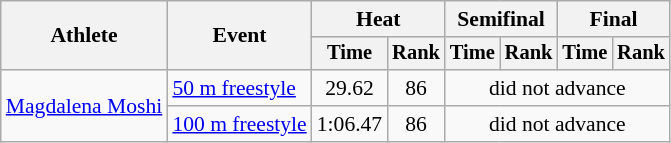<table class=wikitable style="font-size:90%">
<tr>
<th rowspan="2">Athlete</th>
<th rowspan="2">Event</th>
<th colspan="2">Heat</th>
<th colspan="2">Semifinal</th>
<th colspan="2">Final</th>
</tr>
<tr style="font-size:95%">
<th>Time</th>
<th>Rank</th>
<th>Time</th>
<th>Rank</th>
<th>Time</th>
<th>Rank</th>
</tr>
<tr align=center>
<td align=left rowspan=2><a href='#'>Magdalena Moshi</a></td>
<td align=left><a href='#'>50 m freestyle</a></td>
<td>29.62</td>
<td>86</td>
<td colspan=4>did not advance</td>
</tr>
<tr align=center>
<td align=left><a href='#'>100 m freestyle</a></td>
<td>1:06.47</td>
<td>86</td>
<td colspan=4>did not advance</td>
</tr>
</table>
